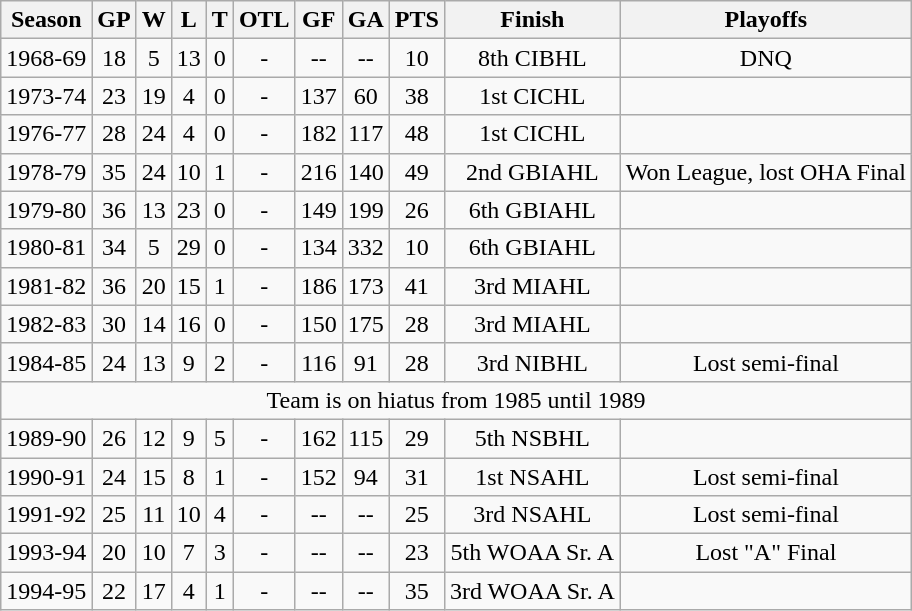<table class="wikitable">
<tr>
<th>Season</th>
<th>GP</th>
<th>W</th>
<th>L</th>
<th>T</th>
<th>OTL</th>
<th>GF</th>
<th>GA</th>
<th>PTS</th>
<th>Finish</th>
<th>Playoffs</th>
</tr>
<tr align="center">
<td>1968-69</td>
<td>18</td>
<td>5</td>
<td>13</td>
<td>0</td>
<td>-</td>
<td>--</td>
<td>--</td>
<td>10</td>
<td>8th CIBHL</td>
<td>DNQ</td>
</tr>
<tr align="center">
<td>1973-74</td>
<td>23</td>
<td>19</td>
<td>4</td>
<td>0</td>
<td>-</td>
<td>137</td>
<td>60</td>
<td>38</td>
<td>1st CICHL</td>
<td></td>
</tr>
<tr align="center">
<td>1976-77</td>
<td>28</td>
<td>24</td>
<td>4</td>
<td>0</td>
<td>-</td>
<td>182</td>
<td>117</td>
<td>48</td>
<td>1st CICHL</td>
<td></td>
</tr>
<tr align="center">
<td>1978-79</td>
<td>35</td>
<td>24</td>
<td>10</td>
<td>1</td>
<td>-</td>
<td>216</td>
<td>140</td>
<td>49</td>
<td>2nd GBIAHL</td>
<td>Won League, lost OHA Final</td>
</tr>
<tr align="center">
<td>1979-80</td>
<td>36</td>
<td>13</td>
<td>23</td>
<td>0</td>
<td>-</td>
<td>149</td>
<td>199</td>
<td>26</td>
<td>6th GBIAHL</td>
<td></td>
</tr>
<tr align="center">
<td>1980-81</td>
<td>34</td>
<td>5</td>
<td>29</td>
<td>0</td>
<td>-</td>
<td>134</td>
<td>332</td>
<td>10</td>
<td>6th GBIAHL</td>
<td></td>
</tr>
<tr align="center">
<td>1981-82</td>
<td>36</td>
<td>20</td>
<td>15</td>
<td>1</td>
<td>-</td>
<td>186</td>
<td>173</td>
<td>41</td>
<td>3rd MIAHL</td>
<td></td>
</tr>
<tr align="center">
<td>1982-83</td>
<td>30</td>
<td>14</td>
<td>16</td>
<td>0</td>
<td>-</td>
<td>150</td>
<td>175</td>
<td>28</td>
<td>3rd MIAHL</td>
<td></td>
</tr>
<tr align="center">
<td>1984-85</td>
<td>24</td>
<td>13</td>
<td>9</td>
<td>2</td>
<td>-</td>
<td>116</td>
<td>91</td>
<td>28</td>
<td>3rd NIBHL</td>
<td>Lost semi-final</td>
</tr>
<tr align="center">
<td colspan="11">Team is on hiatus from 1985 until 1989</td>
</tr>
<tr align="center">
<td>1989-90</td>
<td>26</td>
<td>12</td>
<td>9</td>
<td>5</td>
<td>-</td>
<td>162</td>
<td>115</td>
<td>29</td>
<td>5th NSBHL</td>
<td></td>
</tr>
<tr align="center">
<td>1990-91</td>
<td>24</td>
<td>15</td>
<td>8</td>
<td>1</td>
<td>-</td>
<td>152</td>
<td>94</td>
<td>31</td>
<td>1st NSAHL</td>
<td>Lost semi-final</td>
</tr>
<tr align="center">
<td>1991-92</td>
<td>25</td>
<td>11</td>
<td>10</td>
<td>4</td>
<td>-</td>
<td>--</td>
<td>--</td>
<td>25</td>
<td>3rd NSAHL</td>
<td>Lost semi-final</td>
</tr>
<tr align="center">
<td>1993-94</td>
<td>20</td>
<td>10</td>
<td>7</td>
<td>3</td>
<td>-</td>
<td>--</td>
<td>--</td>
<td>23</td>
<td>5th WOAA Sr. A</td>
<td>Lost "A" Final</td>
</tr>
<tr align="center">
<td>1994-95</td>
<td>22</td>
<td>17</td>
<td>4</td>
<td>1</td>
<td>-</td>
<td>--</td>
<td>--</td>
<td>35</td>
<td>3rd WOAA Sr. A</td>
<td></td>
</tr>
</table>
